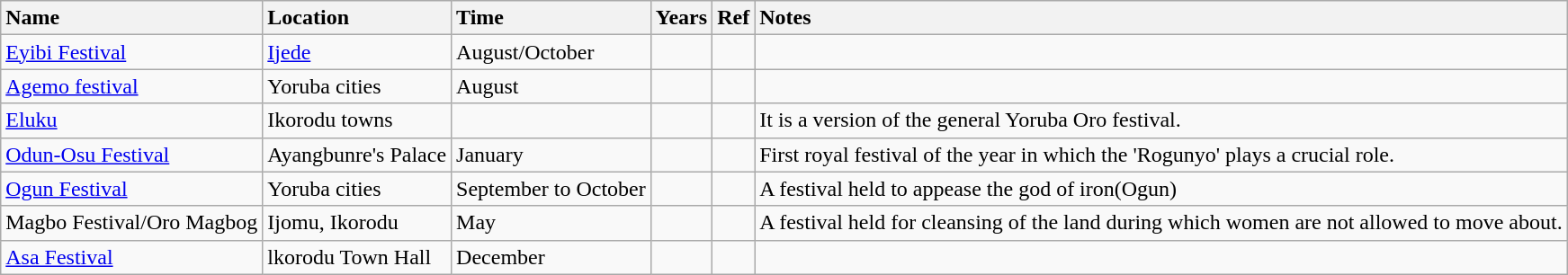<table class="wikitable sortable">
<tr valign=baseline>
<th style="text-align:left; white-space:nowrap;">Name</th>
<th style="text-align:left;">Location</th>
<th style="text-align:left;">Time</th>
<th style="text-align:left;">Years</th>
<th style="text-align:left;">Ref</th>
<th style="text-align:left;">Notes</th>
</tr>
<tr valign=top>
<td><a href='#'>Eyibi Festival</a></td>
<td><a href='#'>Ijede</a></td>
<td>August/October</td>
<td></td>
<td></td>
<td></td>
</tr>
<tr valign=top>
<td><a href='#'>Agemo festival</a></td>
<td>Yoruba cities</td>
<td>August</td>
<td></td>
<td></td>
<td></td>
</tr>
<tr valign=top>
<td><a href='#'>Eluku</a></td>
<td>Ikorodu towns</td>
<td></td>
<td></td>
<td></td>
<td>It is a version of the general Yoruba Oro festival.</td>
</tr>
<tr valign=top>
<td><a href='#'>Odun-Osu Festival</a></td>
<td>Ayangbunre's Palace</td>
<td>January</td>
<td></td>
<td></td>
<td>First royal festival of the year in which the 'Rogunyo' plays a crucial role.</td>
</tr>
<tr valign=top>
<td><a href='#'>Ogun Festival</a></td>
<td>Yoruba cities</td>
<td>September to October</td>
<td></td>
<td></td>
<td>A festival held to appease the god of iron(Ogun)</td>
</tr>
<tr valign=top>
<td>Magbo Festival/Oro Magbog</td>
<td>Ijomu, Ikorodu</td>
<td>May</td>
<td></td>
<td></td>
<td>A festival held for cleansing of the land during which women are not allowed to move about.</td>
</tr>
<tr valign=top>
<td><a href='#'>Asa Festival</a></td>
<td>lkorodu Town Hall</td>
<td>December</td>
<td></td>
<td></td>
</tr>
</table>
